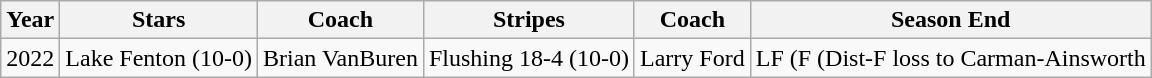<table class="wikitable">
<tr>
<th>Year</th>
<th>Stars</th>
<th>Coach</th>
<th>Stripes</th>
<th>Coach</th>
<th>Season End</th>
</tr>
<tr>
<td>2022</td>
<td>Lake Fenton (10-0)</td>
<td>Brian VanBuren</td>
<td>Flushing 18-4 (10-0)</td>
<td>Larry Ford</td>
<td>LF (F (Dist-F loss to Carman-Ainsworth</td>
</tr>
</table>
